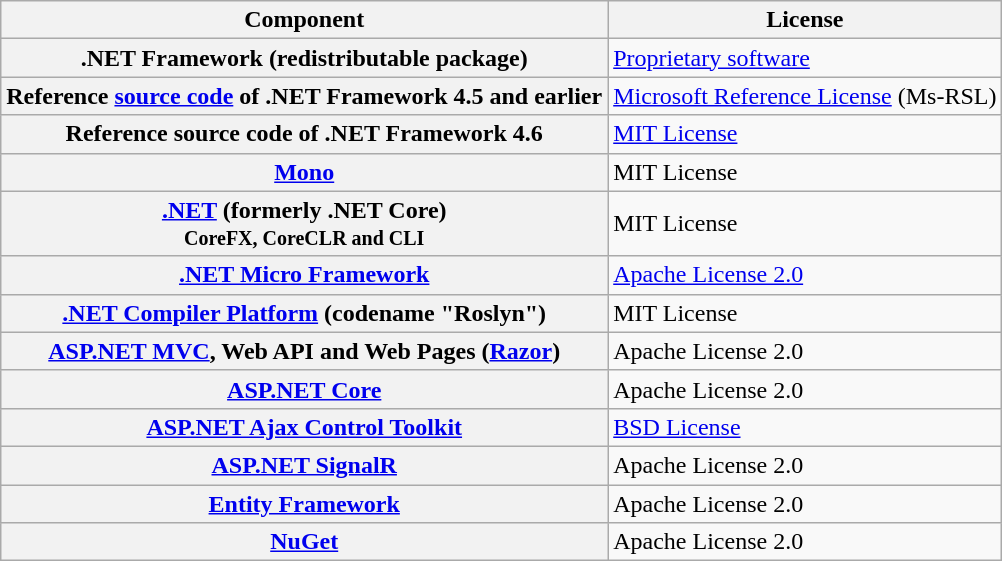<table class="wikitable plainrowheaders" border=1>
<tr>
<th scope=col>Component</th>
<th scope=col>License</th>
</tr>
<tr>
<th scope=row>.NET Framework (redistributable package)</th>
<td><a href='#'>Proprietary software</a></td>
</tr>
<tr>
<th scope=row>Reference <a href='#'>source code</a> of .NET Framework 4.5 and earlier</th>
<td><a href='#'>Microsoft Reference License</a> (Ms-RSL)</td>
</tr>
<tr>
<th scope=row>Reference source code of .NET Framework 4.6</th>
<td><a href='#'>MIT License</a></td>
</tr>
<tr>
<th scope=row><a href='#'>Mono</a></th>
<td>MIT License</td>
</tr>
<tr>
<th scope=row><a href='#'>.NET</a> (formerly .NET Core)<br><small>CoreFX, CoreCLR and CLI</small></th>
<td>MIT License</td>
</tr>
<tr>
<th scope=row><a href='#'>.NET Micro Framework</a></th>
<td><a href='#'>Apache License 2.0</a></td>
</tr>
<tr>
<th scope=row><a href='#'>.NET Compiler Platform</a> (codename "Roslyn")</th>
<td>MIT License</td>
</tr>
<tr>
<th scope=row><a href='#'>ASP.NET MVC</a>, Web API and Web Pages (<a href='#'>Razor</a>)</th>
<td>Apache License 2.0</td>
</tr>
<tr>
<th scope=row><a href='#'>ASP.NET Core</a></th>
<td>Apache License 2.0</td>
</tr>
<tr>
<th scope=row><a href='#'>ASP.NET Ajax Control Toolkit</a></th>
<td><a href='#'>BSD License</a></td>
</tr>
<tr>
<th scope=row><a href='#'>ASP.NET SignalR</a></th>
<td>Apache License 2.0</td>
</tr>
<tr>
<th scope=row><a href='#'>Entity Framework</a></th>
<td>Apache License 2.0</td>
</tr>
<tr>
<th scope=row><a href='#'>NuGet</a></th>
<td>Apache License 2.0</td>
</tr>
</table>
